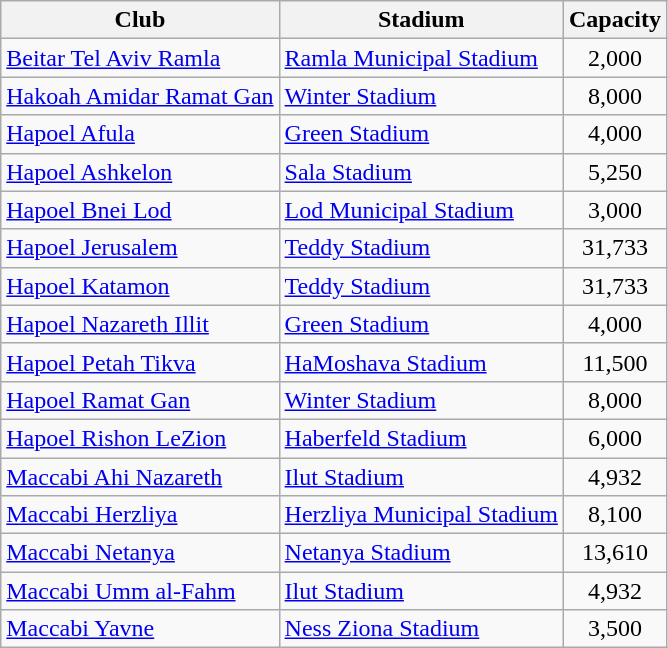<table class="wikitable sortable">
<tr>
<th>Club</th>
<th>Stadium</th>
<th>Capacity</th>
</tr>
<tr>
<td><a href='#'>Beitar Tel Aviv Ramla</a></td>
<td><a href='#'>Ramla Municipal Stadium</a></td>
<td align="center">2,000</td>
</tr>
<tr>
<td><a href='#'>Hakoah Amidar Ramat Gan</a></td>
<td><a href='#'>Winter Stadium</a></td>
<td align="center">8,000</td>
</tr>
<tr>
<td><a href='#'>Hapoel Afula</a></td>
<td><a href='#'>Green Stadium</a></td>
<td align="center">4,000</td>
</tr>
<tr>
<td><a href='#'>Hapoel Ashkelon</a></td>
<td><a href='#'>Sala Stadium</a></td>
<td align="center">5,250</td>
</tr>
<tr>
<td><a href='#'>Hapoel Bnei Lod</a></td>
<td><a href='#'>Lod Municipal Stadium</a></td>
<td align="center">3,000</td>
</tr>
<tr>
<td><a href='#'>Hapoel Jerusalem</a></td>
<td><a href='#'>Teddy Stadium</a></td>
<td align="center">31,733</td>
</tr>
<tr>
<td><a href='#'>Hapoel Katamon</a></td>
<td><a href='#'>Teddy Stadium</a></td>
<td align="center">31,733</td>
</tr>
<tr>
<td><a href='#'>Hapoel Nazareth Illit</a></td>
<td><a href='#'>Green Stadium</a></td>
<td align="center">4,000</td>
</tr>
<tr>
<td><a href='#'>Hapoel Petah Tikva</a></td>
<td><a href='#'>HaMoshava Stadium</a></td>
<td align="center">11,500</td>
</tr>
<tr>
<td><a href='#'>Hapoel Ramat Gan</a></td>
<td><a href='#'>Winter Stadium</a></td>
<td align="center">8,000</td>
</tr>
<tr>
<td><a href='#'>Hapoel Rishon LeZion</a></td>
<td><a href='#'>Haberfeld Stadium</a></td>
<td align="center">6,000</td>
</tr>
<tr>
<td><a href='#'>Maccabi Ahi Nazareth</a></td>
<td><a href='#'>Ilut Stadium</a></td>
<td align="center">4,932</td>
</tr>
<tr>
<td><a href='#'>Maccabi Herzliya</a></td>
<td><a href='#'>Herzliya Municipal Stadium</a></td>
<td align="center">8,100</td>
</tr>
<tr>
<td><a href='#'>Maccabi Netanya</a></td>
<td><a href='#'>Netanya Stadium</a></td>
<td align="center">13,610</td>
</tr>
<tr>
<td><a href='#'>Maccabi Umm al-Fahm</a></td>
<td><a href='#'>Ilut Stadium</a></td>
<td align="center">4,932</td>
</tr>
<tr>
<td><a href='#'>Maccabi Yavne</a></td>
<td><a href='#'>Ness Ziona Stadium</a></td>
<td align="center">3,500</td>
</tr>
</table>
